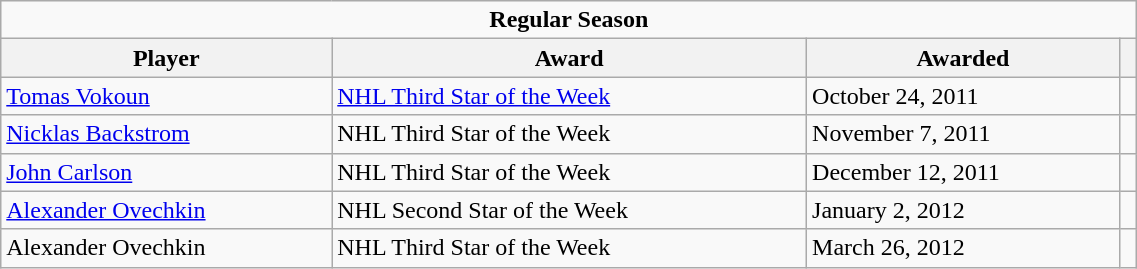<table class="wikitable" style="width:60%;">
<tr>
<td colspan="10" style="text-align:center;"><strong>Regular Season</strong></td>
</tr>
<tr>
<th>Player</th>
<th>Award</th>
<th>Awarded</th>
<th></th>
</tr>
<tr>
<td><a href='#'>Tomas Vokoun</a></td>
<td><a href='#'>NHL Third Star of the Week</a></td>
<td>October 24, 2011</td>
<td></td>
</tr>
<tr>
<td><a href='#'>Nicklas Backstrom</a></td>
<td>NHL Third Star of the Week</td>
<td>November 7, 2011</td>
<td></td>
</tr>
<tr>
<td><a href='#'>John Carlson</a></td>
<td>NHL Third Star of the Week</td>
<td>December 12, 2011</td>
<td></td>
</tr>
<tr>
<td><a href='#'>Alexander Ovechkin</a></td>
<td>NHL Second Star of the Week</td>
<td>January 2, 2012</td>
<td></td>
</tr>
<tr>
<td>Alexander Ovechkin</td>
<td>NHL Third Star of the Week</td>
<td>March 26, 2012</td>
<td></td>
</tr>
</table>
